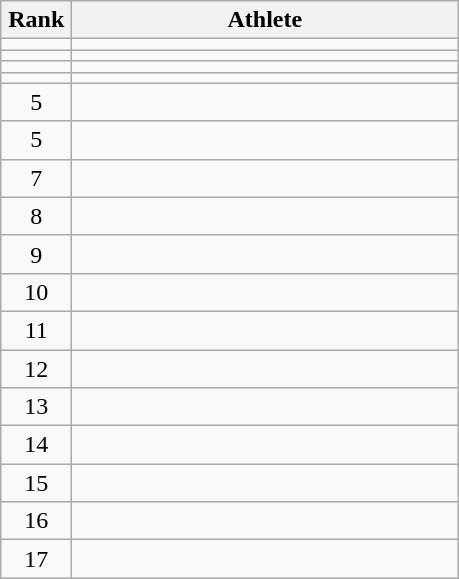<table class="wikitable" style="text-align: center;">
<tr>
<th width=40>Rank</th>
<th width=250>Athlete</th>
</tr>
<tr>
<td></td>
<td align="left"></td>
</tr>
<tr>
<td></td>
<td align="left"></td>
</tr>
<tr>
<td></td>
<td align="left"></td>
</tr>
<tr>
<td></td>
<td align="left"></td>
</tr>
<tr>
<td>5</td>
<td align="left"></td>
</tr>
<tr>
<td>5</td>
<td align="left"></td>
</tr>
<tr>
<td>7</td>
<td align="left"></td>
</tr>
<tr>
<td>8</td>
<td align="left"></td>
</tr>
<tr>
<td>9</td>
<td align="left"></td>
</tr>
<tr>
<td>10</td>
<td align="left"></td>
</tr>
<tr>
<td>11</td>
<td align="left"></td>
</tr>
<tr>
<td>12</td>
<td align="left"></td>
</tr>
<tr>
<td>13</td>
<td align="left"></td>
</tr>
<tr>
<td>14</td>
<td align="left"></td>
</tr>
<tr>
<td>15</td>
<td align="left"></td>
</tr>
<tr>
<td>16</td>
<td align="left"></td>
</tr>
<tr>
<td>17</td>
<td align="left"></td>
</tr>
</table>
